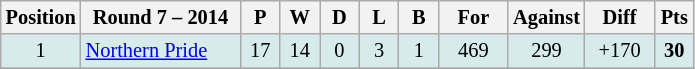<table class="wikitable" style="text-align:center; font-size:85%;">
<tr>
<th width=40 abbr="Position">Position</th>
<th width=100>Round 7 – 2014</th>
<th width=20 abbr="Played">P</th>
<th width=20 abbr="Won">W</th>
<th width=20 abbr="Drawn">D</th>
<th width=20 abbr="Lost">L</th>
<th width=20 abbr="Bye">B</th>
<th width=40 abbr="Points for">For</th>
<th width=40 abbr="Points against">Against</th>
<th width=40 abbr="Points difference">Diff</th>
<th width=20 abbr="Points">Pts</th>
</tr>
<tr style="background: #d7ebed;">
<td>1</td>
<td style="text-align:left;"> <a href='#'>Northern Pride</a></td>
<td>17</td>
<td>14</td>
<td>0</td>
<td>3</td>
<td>1</td>
<td>469</td>
<td>299</td>
<td>+170</td>
<td><strong>30</strong></td>
</tr>
<tr>
</tr>
</table>
